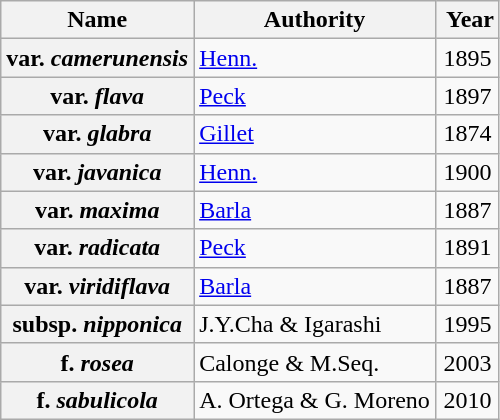<table class="wikitable sortable plainrowheaders" border="1">
<tr>
<th scope="col">Name</th>
<th scope="col">Authority</th>
<th scope="col"> Year</th>
</tr>
<tr>
<th scope="row">var. <em>camerunensis</em></th>
<td><a href='#'>Henn.</a></td>
<td style="text-align:center;">1895</td>
</tr>
<tr>
<th scope="row">var. <em>flava</em></th>
<td><a href='#'>Peck</a></td>
<td style="text-align:center;">1897</td>
</tr>
<tr>
<th scope="row">var. <em>glabra</em></th>
<td><a href='#'>Gillet</a></td>
<td style="text-align:center;">1874</td>
</tr>
<tr>
<th scope="row">var. <em>javanica</em></th>
<td><a href='#'>Henn.</a></td>
<td style="text-align:center;">1900</td>
</tr>
<tr>
<th scope="row">var. <em>maxima</em></th>
<td><a href='#'>Barla</a></td>
<td style="text-align:center;">1887</td>
</tr>
<tr>
<th scope="row">var. <em>radicata</em></th>
<td><a href='#'>Peck</a></td>
<td style="text-align:center;">1891</td>
</tr>
<tr>
<th scope="row">var. <em>viridiflava</em></th>
<td><a href='#'>Barla</a></td>
<td style="text-align:center;">1887</td>
</tr>
<tr>
<th scope="row">subsp. <em>nipponica</em></th>
<td>J.Y.Cha & Igarashi</td>
<td style="text-align:center;">1995</td>
</tr>
<tr>
<th scope="row">f. <em>rosea</em></th>
<td>Calonge & M.Seq.</td>
<td style="text-align:center;">2003</td>
</tr>
<tr>
<th scope=row>f. <em>sabulicola</em></th>
<td>A. Ortega & G. Moreno</td>
<td style="text-align:center;">2010</td>
</tr>
</table>
